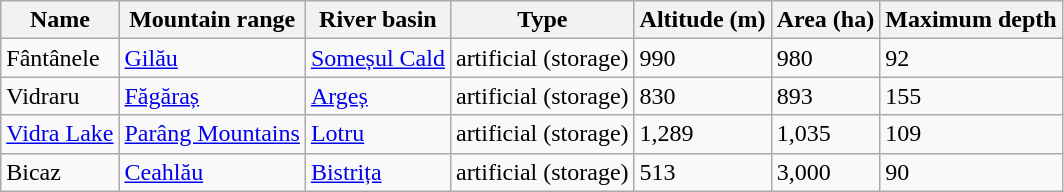<table class="wikitable sortable">
<tr>
<th>Name</th>
<th>Mountain range</th>
<th>River basin</th>
<th>Type</th>
<th>Altitude (m)</th>
<th>Area (ha)</th>
<th>Maximum depth</th>
</tr>
<tr>
<td>Fântânele</td>
<td><a href='#'>Gilău</a></td>
<td><a href='#'>Someșul Cald</a></td>
<td>artificial (storage)</td>
<td>990</td>
<td>980</td>
<td>92</td>
</tr>
<tr>
<td>Vidraru</td>
<td><a href='#'>Făgăraș</a></td>
<td><a href='#'>Argeș</a></td>
<td>artificial (storage)</td>
<td>830</td>
<td>893</td>
<td>155</td>
</tr>
<tr>
<td><a href='#'>Vidra Lake</a></td>
<td><a href='#'>Parâng Mountains</a></td>
<td><a href='#'>Lotru</a></td>
<td>artificial (storage)</td>
<td>1,289</td>
<td>1,035</td>
<td>109</td>
</tr>
<tr>
<td>Bicaz</td>
<td><a href='#'>Ceahlău</a></td>
<td><a href='#'>Bistrița</a></td>
<td>artificial (storage)</td>
<td>513</td>
<td>3,000</td>
<td>90</td>
</tr>
</table>
